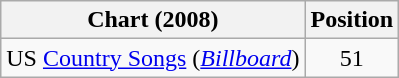<table class="wikitable sortable">
<tr>
<th scope="col">Chart (2008)</th>
<th scope="col">Position</th>
</tr>
<tr>
<td>US <a href='#'>Country Songs</a> (<em><a href='#'>Billboard</a></em>)</td>
<td align="center">51</td>
</tr>
</table>
